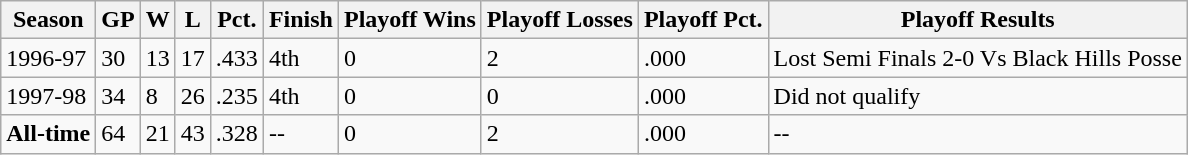<table class="wikitable">
<tr>
<th>Season</th>
<th>GP</th>
<th>W</th>
<th>L</th>
<th>Pct.</th>
<th>Finish</th>
<th>Playoff Wins</th>
<th>Playoff Losses</th>
<th>Playoff Pct.</th>
<th>Playoff Results</th>
</tr>
<tr>
<td>1996-97</td>
<td>30</td>
<td>13</td>
<td>17</td>
<td>.433</td>
<td>4th</td>
<td>0</td>
<td>2</td>
<td>.000</td>
<td>Lost Semi Finals 2-0 Vs Black Hills Posse</td>
</tr>
<tr>
<td>1997-98</td>
<td>34</td>
<td>8</td>
<td>26</td>
<td>.235</td>
<td>4th</td>
<td>0</td>
<td>0</td>
<td>.000</td>
<td>Did not qualify</td>
</tr>
<tr>
<td><strong>All-time</strong></td>
<td>64</td>
<td>21</td>
<td>43</td>
<td>.328</td>
<td>--</td>
<td>0</td>
<td>2</td>
<td>.000</td>
<td>--</td>
</tr>
</table>
